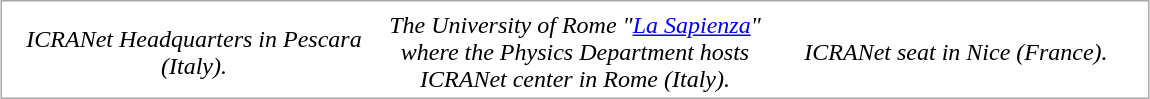<table style="border: 1px solid darkgray; margin: 1em auto 1em auto;">
<tr>
<th style="width: 250px;"></th>
<th style="width: 250px;"></th>
<th style="width: 250px;"></th>
</tr>
<tr style="text-align: center;">
<td><em>ICRANet Headquarters in Pescara (Italy).</em></td>
<td><em>The University of Rome "<a href='#'>La Sapienza</a>" where the Physics Department hosts ICRANet center in Rome (Italy).</em></td>
<td><em>ICRANet seat in Nice (France).</em></td>
</tr>
</table>
